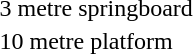<table>
<tr valign="top">
<td rowspan=2>3 metre springboard<br></td>
<td rowspan=2></td>
<td rowspan=2></td>
<td></td>
</tr>
<tr>
<td></td>
</tr>
<tr>
<td>10 metre platform<br></td>
<td></td>
<td></td>
<td></td>
</tr>
</table>
